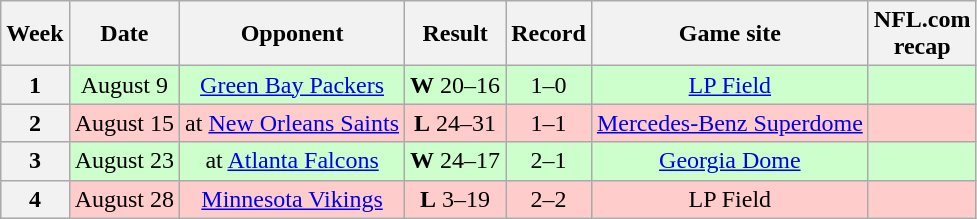<table class="wikitable" style="align=center">
<tr>
<th>Week</th>
<th>Date</th>
<th>Opponent</th>
<th>Result</th>
<th>Record</th>
<th>Game site</th>
<th>NFL.com<br>recap</th>
</tr>
<tr style="background:#cfc; text-align:center;">
<th>1</th>
<td>August 9</td>
<td><a href='#'>Green Bay Packers</a></td>
<td><strong>W</strong> 20–16</td>
<td>1–0</td>
<td><a href='#'>LP Field</a></td>
<td></td>
</tr>
<tr style="background:#fcc; text-align:center;">
<th>2</th>
<td>August 15</td>
<td>at <a href='#'>New Orleans Saints</a></td>
<td><strong>L</strong> 24–31</td>
<td>1–1</td>
<td><a href='#'>Mercedes-Benz Superdome</a></td>
<td></td>
</tr>
<tr style="background:#cfc; text-align:center;">
<th>3</th>
<td>August 23</td>
<td>at <a href='#'>Atlanta Falcons</a></td>
<td><strong>W</strong> 24–17</td>
<td>2–1</td>
<td><a href='#'>Georgia Dome</a></td>
<td></td>
</tr>
<tr style="background:#fcc; text-align:center;">
<th>4</th>
<td>August 28</td>
<td><a href='#'>Minnesota Vikings</a></td>
<td><strong>L</strong> 3–19</td>
<td>2–2</td>
<td>LP Field</td>
<td></td>
</tr>
</table>
